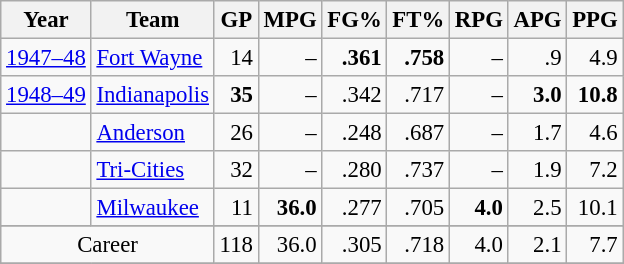<table class="wikitable sortable" style="font-size:95%; text-align:right;">
<tr>
<th>Year</th>
<th>Team</th>
<th>GP</th>
<th>MPG</th>
<th>FG%</th>
<th>FT%</th>
<th>RPG</th>
<th>APG</th>
<th>PPG</th>
</tr>
<tr>
<td style="text-align:left;"><a href='#'>1947–48</a></td>
<td style="text-align:left;"><a href='#'>Fort Wayne</a></td>
<td>14</td>
<td>–</td>
<td><strong>.361</strong></td>
<td><strong>.758</strong></td>
<td>–</td>
<td>.9</td>
<td>4.9</td>
</tr>
<tr>
<td style="text-align:left;"><a href='#'>1948–49</a></td>
<td style="text-align:left;"><a href='#'>Indianapolis</a></td>
<td><strong>35</strong></td>
<td>–</td>
<td>.342</td>
<td>.717</td>
<td>–</td>
<td><strong>3.0</strong></td>
<td><strong>10.8</strong></td>
</tr>
<tr>
<td style="text-align:left;"></td>
<td style="text-align:left;"><a href='#'>Anderson</a></td>
<td>26</td>
<td>–</td>
<td>.248</td>
<td>.687</td>
<td>–</td>
<td>1.7</td>
<td>4.6</td>
</tr>
<tr>
<td style="text-align:left;"></td>
<td style="text-align:left;"><a href='#'>Tri-Cities</a></td>
<td>32</td>
<td>–</td>
<td>.280</td>
<td>.737</td>
<td>–</td>
<td>1.9</td>
<td>7.2</td>
</tr>
<tr>
<td style="text-align:left;"></td>
<td style="text-align:left;"><a href='#'>Milwaukee</a></td>
<td>11</td>
<td><strong>36.0</strong></td>
<td>.277</td>
<td>.705</td>
<td><strong>4.0</strong></td>
<td>2.5</td>
<td>10.1</td>
</tr>
<tr>
</tr>
<tr class="sortbottom">
<td style="text-align:center;" colspan="2">Career</td>
<td>118</td>
<td>36.0</td>
<td>.305</td>
<td>.718</td>
<td>4.0</td>
<td>2.1</td>
<td>7.7</td>
</tr>
<tr>
</tr>
</table>
